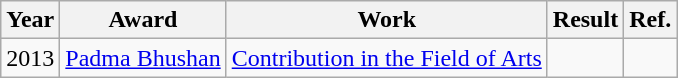<table class="wikitable">
<tr>
<th>Year</th>
<th>Award</th>
<th>Work</th>
<th>Result</th>
<th>Ref.</th>
</tr>
<tr>
<td>2013</td>
<td><a href='#'>Padma Bhushan</a></td>
<td><a href='#'>Contribution in the Field of Arts</a></td>
<td></td>
<td></td>
</tr>
</table>
